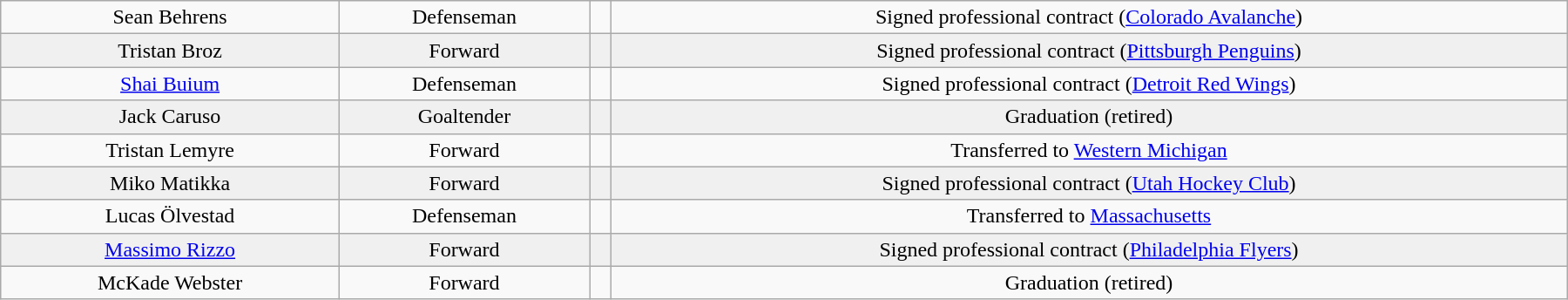<table class="wikitable" width=1200>
<tr align="center" bgcolor="">
<td>Sean Behrens</td>
<td>Defenseman</td>
<td></td>
<td>Signed professional contract (<a href='#'>Colorado Avalanche</a>)</td>
</tr>
<tr align="center" bgcolor="f0f0f0">
<td>Tristan Broz</td>
<td>Forward</td>
<td></td>
<td>Signed professional contract (<a href='#'>Pittsburgh Penguins</a>)</td>
</tr>
<tr align="center" bgcolor="">
<td><a href='#'>Shai Buium</a></td>
<td>Defenseman</td>
<td></td>
<td>Signed professional contract (<a href='#'>Detroit Red Wings</a>)</td>
</tr>
<tr align="center" bgcolor="f0f0f0">
<td>Jack Caruso</td>
<td>Goaltender</td>
<td></td>
<td>Graduation (retired)</td>
</tr>
<tr align="center" bgcolor="">
<td>Tristan Lemyre</td>
<td>Forward</td>
<td></td>
<td>Transferred to <a href='#'>Western Michigan</a></td>
</tr>
<tr align="center" bgcolor="f0f0f0">
<td>Miko Matikka</td>
<td>Forward</td>
<td></td>
<td>Signed professional contract (<a href='#'>Utah Hockey Club</a>)</td>
</tr>
<tr align="center" bgcolor="">
<td>Lucas Ölvestad</td>
<td>Defenseman</td>
<td></td>
<td>Transferred to <a href='#'>Massachusetts</a></td>
</tr>
<tr align="center" bgcolor="f0f0f0">
<td><a href='#'>Massimo Rizzo</a></td>
<td>Forward</td>
<td></td>
<td>Signed professional contract (<a href='#'>Philadelphia Flyers</a>)</td>
</tr>
<tr align="center" bgcolor="">
<td>McKade Webster</td>
<td>Forward</td>
<td></td>
<td>Graduation (retired)</td>
</tr>
</table>
